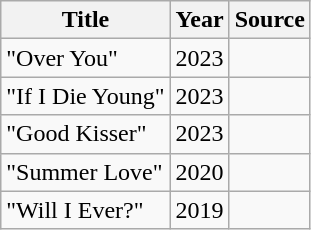<table class="wikitable">
<tr>
<th>Title</th>
<th>Year</th>
<th>Source</th>
</tr>
<tr>
<td>"Over You"</td>
<td>2023</td>
<td></td>
</tr>
<tr>
<td>"If I Die Young"</td>
<td>2023</td>
<td></td>
</tr>
<tr>
<td>"Good Kisser"</td>
<td>2023</td>
<td></td>
</tr>
<tr>
<td>"Summer Love"</td>
<td>2020</td>
<td></td>
</tr>
<tr>
<td>"Will I Ever?"</td>
<td>2019</td>
<td></td>
</tr>
</table>
